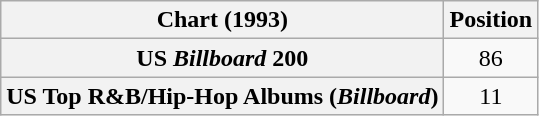<table class="wikitable sortable plainrowheaders" style="text-align:center">
<tr>
<th scope="col">Chart (1993)</th>
<th scope="col">Position</th>
</tr>
<tr>
<th scope="row">US <em>Billboard</em> 200</th>
<td>86</td>
</tr>
<tr>
<th scope="row">US Top R&B/Hip-Hop Albums (<em>Billboard</em>)</th>
<td>11</td>
</tr>
</table>
